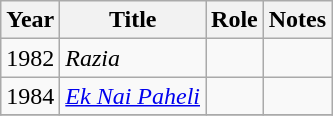<table class="wikitable sortable">
<tr>
<th>Year</th>
<th>Title</th>
<th>Role</th>
<th class="unsortable">Notes</th>
</tr>
<tr>
<td>1982</td>
<td><em>Razia</em></td>
<td></td>
<td></td>
</tr>
<tr>
<td>1984</td>
<td><em><a href='#'>Ek Nai Paheli</a></em></td>
<td></td>
<td></td>
</tr>
<tr>
</tr>
</table>
